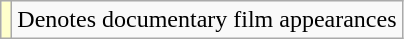<table class="wikitable">
<tr>
<td style="background:#ffc;"></td>
<td>Denotes documentary film appearances</td>
</tr>
</table>
